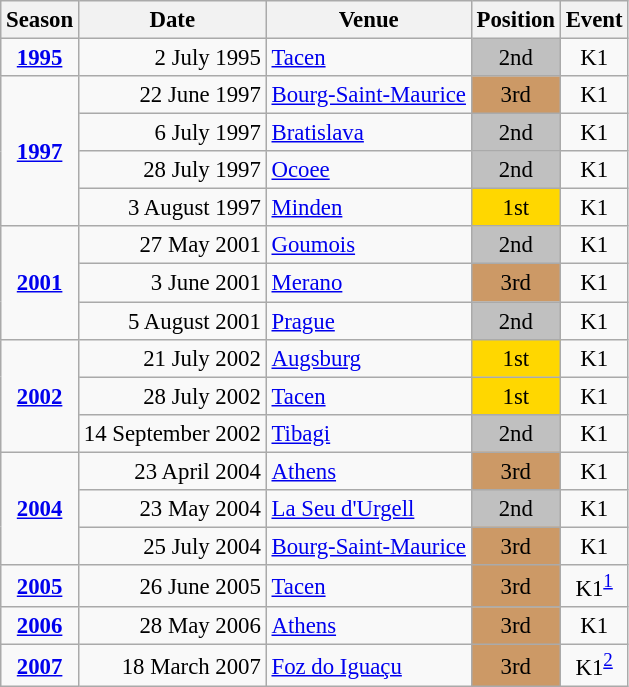<table class="wikitable" style="text-align:center; font-size:95%;">
<tr>
<th>Season</th>
<th>Date</th>
<th>Venue</th>
<th>Position</th>
<th>Event</th>
</tr>
<tr>
<td><strong><a href='#'>1995</a></strong></td>
<td align=right>2 July 1995</td>
<td align=left><a href='#'>Tacen</a></td>
<td bgcolor=silver>2nd</td>
<td>K1</td>
</tr>
<tr>
<td rowspan=4><strong><a href='#'>1997</a></strong></td>
<td align=right>22 June 1997</td>
<td align=left><a href='#'>Bourg-Saint-Maurice</a></td>
<td bgcolor=cc9966>3rd</td>
<td>K1</td>
</tr>
<tr>
<td align=right>6 July 1997</td>
<td align=left><a href='#'>Bratislava</a></td>
<td bgcolor=silver>2nd</td>
<td>K1</td>
</tr>
<tr>
<td align=right>28 July 1997</td>
<td align=left><a href='#'>Ocoee</a></td>
<td bgcolor=silver>2nd</td>
<td>K1</td>
</tr>
<tr>
<td align=right>3 August 1997</td>
<td align=left><a href='#'>Minden</a></td>
<td bgcolor=gold>1st</td>
<td>K1</td>
</tr>
<tr>
<td rowspan=3><strong><a href='#'>2001</a></strong></td>
<td align=right>27 May 2001</td>
<td align=left><a href='#'>Goumois</a></td>
<td bgcolor=silver>2nd</td>
<td>K1</td>
</tr>
<tr>
<td align=right>3 June 2001</td>
<td align=left><a href='#'>Merano</a></td>
<td bgcolor=cc9966>3rd</td>
<td>K1</td>
</tr>
<tr>
<td align=right>5 August 2001</td>
<td align=left><a href='#'>Prague</a></td>
<td bgcolor=silver>2nd</td>
<td>K1</td>
</tr>
<tr>
<td rowspan=3><strong><a href='#'>2002</a></strong></td>
<td align=right>21 July 2002</td>
<td align=left><a href='#'>Augsburg</a></td>
<td bgcolor=gold>1st</td>
<td>K1</td>
</tr>
<tr>
<td align=right>28 July 2002</td>
<td align=left><a href='#'>Tacen</a></td>
<td bgcolor=gold>1st</td>
<td>K1</td>
</tr>
<tr>
<td align=right>14 September 2002</td>
<td align=left><a href='#'>Tibagi</a></td>
<td bgcolor=silver>2nd</td>
<td>K1</td>
</tr>
<tr>
<td rowspan=3><strong><a href='#'>2004</a></strong></td>
<td align=right>23 April 2004</td>
<td align=left><a href='#'>Athens</a></td>
<td bgcolor=cc9966>3rd</td>
<td>K1</td>
</tr>
<tr>
<td align=right>23 May 2004</td>
<td align=left><a href='#'>La Seu d'Urgell</a></td>
<td bgcolor=silver>2nd</td>
<td>K1</td>
</tr>
<tr>
<td align=right>25 July 2004</td>
<td align=left><a href='#'>Bourg-Saint-Maurice</a></td>
<td bgcolor=cc9966>3rd</td>
<td>K1</td>
</tr>
<tr>
<td><strong><a href='#'>2005</a></strong></td>
<td align=right>26 June 2005</td>
<td align=left><a href='#'>Tacen</a></td>
<td bgcolor=cc9966>3rd</td>
<td>K1<sup><a href='#'>1</a></sup></td>
</tr>
<tr>
<td><strong><a href='#'>2006</a></strong></td>
<td align=right>28 May 2006</td>
<td align=left><a href='#'>Athens</a></td>
<td bgcolor=cc9966>3rd</td>
<td>K1</td>
</tr>
<tr>
<td><strong><a href='#'>2007</a></strong></td>
<td align=right>18 March 2007</td>
<td align=left><a href='#'>Foz do Iguaçu</a></td>
<td bgcolor=cc9966>3rd</td>
<td>K1<sup><a href='#'>2</a></sup></td>
</tr>
</table>
